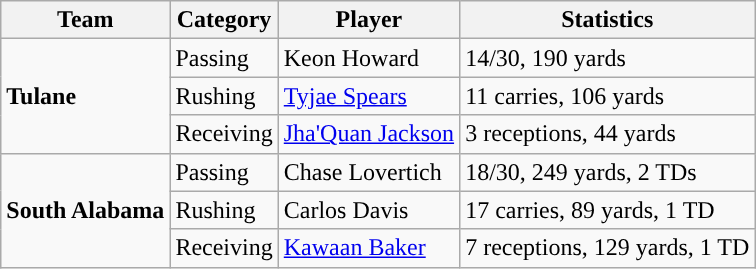<table class="wikitable" style="float: left;">
<tr>
<th>Team</th>
<th>Category</th>
<th>Player</th>
<th>Statistics</th>
</tr>
<tr>
<td rowspan=3><strong>Tulane</strong></td>
<td>Passing</td>
<td>Keon Howard</td>
<td>14/30, 190 yards</td>
</tr>
<tr>
<td>Rushing</td>
<td><a href='#'>Tyjae Spears</a></td>
<td>11 carries, 106 yards</td>
</tr>
<tr>
<td>Receiving</td>
<td><a href='#'>Jha'Quan Jackson</a></td>
<td>3 receptions, 44 yards</td>
</tr>
<tr>
<td rowspan=3><strong>South Alabama</strong></td>
<td>Passing</td>
<td>Chase Lovertich</td>
<td>18/30, 249 yards, 2 TDs</td>
</tr>
<tr>
<td>Rushing</td>
<td>Carlos Davis</td>
<td>17 carries, 89 yards, 1 TD</td>
</tr>
<tr>
<td>Receiving</td>
<td><a href='#'>Kawaan Baker</a></td>
<td>7 receptions, 129 yards, 1 TD</td>
</tr>
</table>
